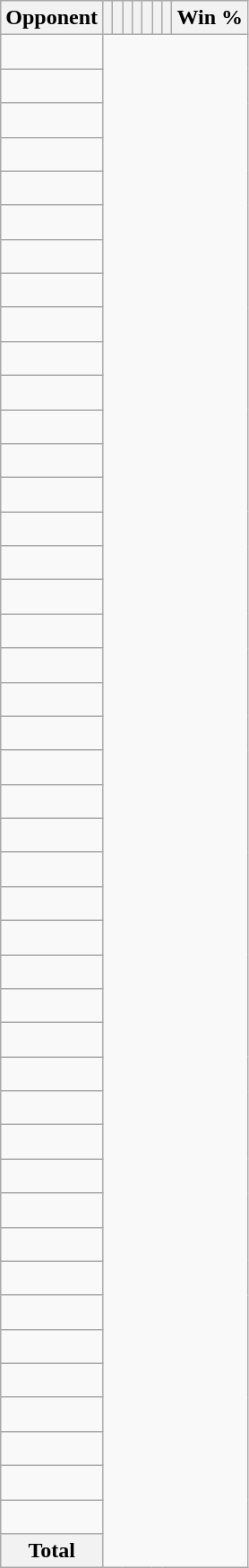<table class="wikitable sortable collapsible collapsed" style="text-align: center;">
<tr>
<th>Opponent</th>
<th></th>
<th></th>
<th></th>
<th></th>
<th></th>
<th></th>
<th></th>
<th>Win %</th>
</tr>
<tr>
<td align="left"><br></td>
</tr>
<tr>
<td align="left"><br></td>
</tr>
<tr>
<td align="left"><br></td>
</tr>
<tr>
<td align="left"><br></td>
</tr>
<tr>
<td align="left"><br></td>
</tr>
<tr>
<td align="left"><br></td>
</tr>
<tr>
<td align="left"><br></td>
</tr>
<tr>
<td align="left"><br></td>
</tr>
<tr>
<td align="left"><br></td>
</tr>
<tr>
<td align="left"><br></td>
</tr>
<tr>
<td align="left"><br></td>
</tr>
<tr>
<td align="left"><br></td>
</tr>
<tr>
<td align="left"><br></td>
</tr>
<tr>
<td align="left"><br></td>
</tr>
<tr>
<td align="left"><br></td>
</tr>
<tr>
<td align="left"><br></td>
</tr>
<tr>
<td align="left"><br></td>
</tr>
<tr>
<td align="left"><br></td>
</tr>
<tr>
<td align="left"><br></td>
</tr>
<tr>
<td align="left"><br></td>
</tr>
<tr>
<td align="left"><br></td>
</tr>
<tr>
<td align="left"><br></td>
</tr>
<tr>
<td align="left"><br></td>
</tr>
<tr>
<td align="left"><br></td>
</tr>
<tr>
<td align="left"><br></td>
</tr>
<tr>
<td align="left"><br></td>
</tr>
<tr>
<td align="left"><br></td>
</tr>
<tr>
<td align="left"><br></td>
</tr>
<tr>
<td align="left"><br></td>
</tr>
<tr>
<td align="left"><br></td>
</tr>
<tr>
<td align="left"><br></td>
</tr>
<tr>
<td align="left"><br></td>
</tr>
<tr>
<td align="left"><br></td>
</tr>
<tr>
<td align="left"><br></td>
</tr>
<tr>
<td align="left"><br></td>
</tr>
<tr>
<td align="left"><br></td>
</tr>
<tr>
<td align="left"><br></td>
</tr>
<tr>
<td align="left"><br></td>
</tr>
<tr>
<td align="left"><br></td>
</tr>
<tr>
<td align="left"><br></td>
</tr>
<tr>
<td align="left"><br></td>
</tr>
<tr>
<td align="left"><br></td>
</tr>
<tr>
<td align="left"><br></td>
</tr>
<tr>
<td align="left"><br></td>
</tr>
<tr class="sortbottom">
<th>Total<br></th>
</tr>
</table>
